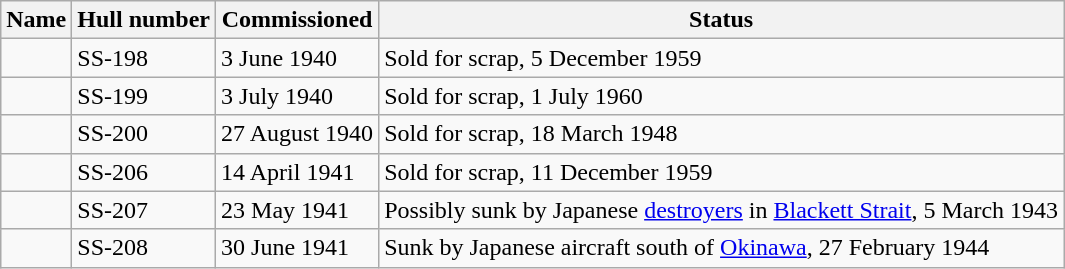<table class="wikitable">
<tr>
<th>Name</th>
<th>Hull number</th>
<th>Commissioned</th>
<th>Status</th>
</tr>
<tr>
<td></td>
<td>SS-198</td>
<td>3 June 1940</td>
<td>Sold for scrap, 5 December 1959</td>
</tr>
<tr>
<td></td>
<td>SS-199</td>
<td>3 July 1940</td>
<td>Sold for scrap, 1 July 1960</td>
</tr>
<tr>
<td></td>
<td>SS-200</td>
<td>27 August 1940</td>
<td>Sold for scrap, 18 March 1948</td>
</tr>
<tr>
<td></td>
<td>SS-206</td>
<td>14 April 1941</td>
<td>Sold for scrap, 11 December 1959</td>
</tr>
<tr>
<td></td>
<td>SS-207</td>
<td>23 May 1941</td>
<td>Possibly sunk by Japanese <a href='#'>destroyers</a> in <a href='#'>Blackett Strait</a>, 5 March 1943</td>
</tr>
<tr>
<td></td>
<td>SS-208</td>
<td>30 June 1941</td>
<td>Sunk by Japanese aircraft south of <a href='#'>Okinawa</a>, 27 February 1944</td>
</tr>
</table>
